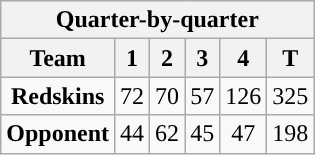<table class="wikitable" style="text-align:center">
<tr>
<th colspan="6">Quarter-by-quarter</th>
</tr>
<tr>
<th>Team</th>
<th>1</th>
<th>2</th>
<th>3</th>
<th>4</th>
<th>T</th>
</tr>
<tr>
<td><strong>Redskins</strong></td>
<td>72</td>
<td>70</td>
<td>57</td>
<td>126</td>
<td>325</td>
</tr>
<tr>
<td><strong>Opponent</strong></td>
<td>44</td>
<td>62</td>
<td>45</td>
<td>47</td>
<td>198</td>
</tr>
</table>
